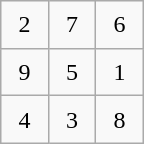<table class="wikitable" style="margin-left:auto;margin-right:auto;text-align:center;width:6em;height:6em;table-layout:fixed;">
<tr>
<td>2</td>
<td>7</td>
<td>6</td>
</tr>
<tr>
<td>9</td>
<td>5</td>
<td>1</td>
</tr>
<tr>
<td>4</td>
<td>3</td>
<td>8</td>
</tr>
</table>
